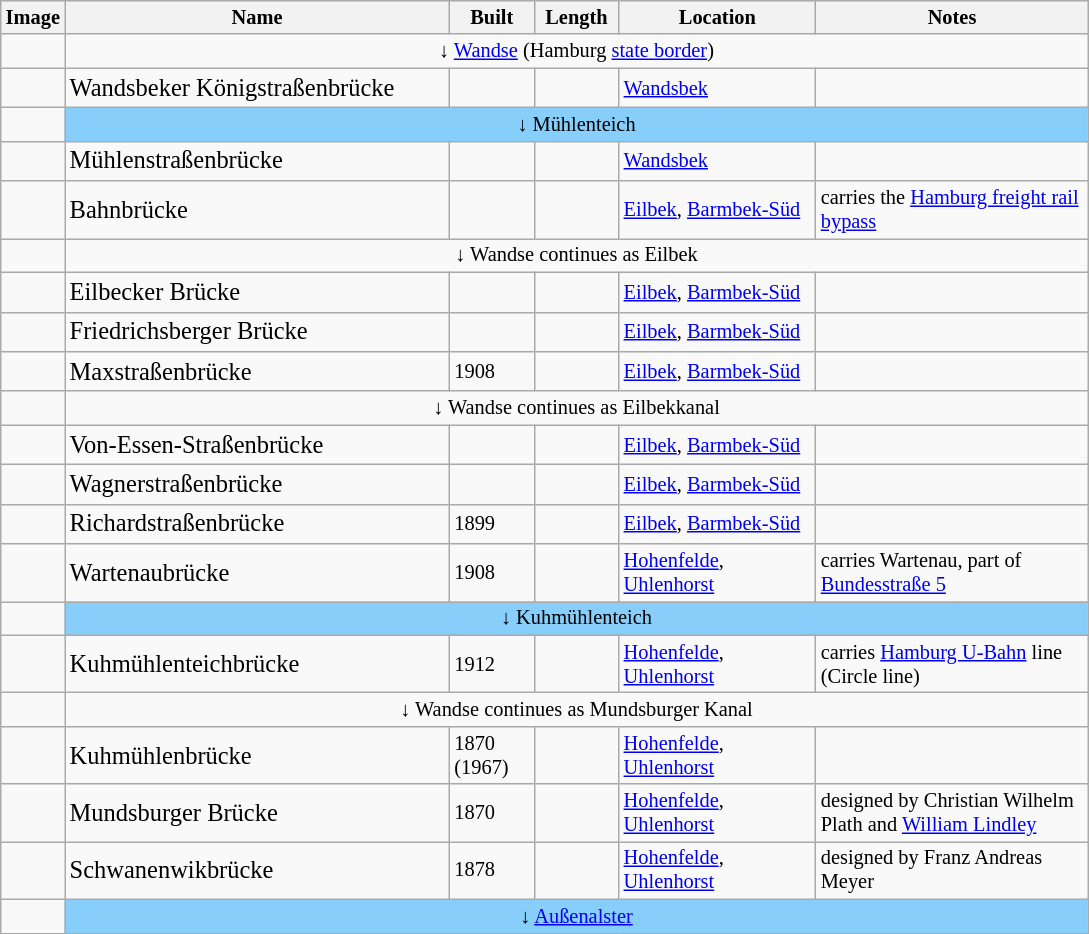<table class="wikitable sortable" style="font-size: 85%;">
<tr>
<th>Image</th>
<th width="250">Name</th>
<th width="50">Built</th>
<th width="50">Length</th>
<th width="125">Location</th>
<th width="175">Notes</th>
</tr>
<tr>
<td></td>
<td colspan="6" style="text-align:center">↓ <a href='#'>Wandse</a> (Hamburg <a href='#'>state border</a>)</td>
</tr>
<tr>
<td></td>
<td><big>Wandsbeker Königstraßenbrücke</big></td>
<td></td>
<td></td>
<td><a href='#'>Wandsbek</a></td>
<td></td>
</tr>
<tr>
<td></td>
<td colspan="6" style="text-align:center; background:#87CEFA">↓ Mühlenteich</td>
</tr>
<tr>
<td></td>
<td><big>Mühlenstraßenbrücke</big></td>
<td></td>
<td></td>
<td><a href='#'>Wandsbek</a></td>
<td></td>
</tr>
<tr>
<td></td>
<td><big>Bahnbrücke</big></td>
<td></td>
<td></td>
<td><a href='#'>Eilbek</a>, <a href='#'>Barmbek-Süd</a></td>
<td>carries the <a href='#'>Hamburg freight rail bypass</a></td>
</tr>
<tr>
<td></td>
<td colspan="6" style="text-align:center">↓ Wandse continues as Eilbek</td>
</tr>
<tr>
<td></td>
<td><big>Eilbecker Brücke </big></td>
<td></td>
<td></td>
<td><a href='#'>Eilbek</a>, <a href='#'>Barmbek-Süd</a></td>
<td></td>
</tr>
<tr>
<td></td>
<td><big>Friedrichsberger Brücke </big></td>
<td></td>
<td></td>
<td><a href='#'>Eilbek</a>, <a href='#'>Barmbek-Süd</a></td>
<td></td>
</tr>
<tr>
<td></td>
<td><big>Maxstraßenbrücke </big></td>
<td>1908</td>
<td></td>
<td><a href='#'>Eilbek</a>, <a href='#'>Barmbek-Süd</a></td>
<td></td>
</tr>
<tr>
<td></td>
<td colspan="6" style="text-align:center">↓ Wandse continues as Eilbekkanal</td>
</tr>
<tr>
<td></td>
<td><big>Von-Essen-Straßenbrücke </big></td>
<td></td>
<td></td>
<td><a href='#'>Eilbek</a>, <a href='#'>Barmbek-Süd</a></td>
<td></td>
</tr>
<tr>
<td></td>
<td><big>Wagnerstraßenbrücke </big></td>
<td></td>
<td></td>
<td><a href='#'>Eilbek</a>, <a href='#'>Barmbek-Süd</a></td>
<td></td>
</tr>
<tr>
<td></td>
<td><big>Richardstraßenbrücke </big></td>
<td>1899</td>
<td></td>
<td><a href='#'>Eilbek</a>, <a href='#'>Barmbek-Süd</a></td>
<td></td>
</tr>
<tr>
<td></td>
<td><big>Wartenaubrücke</big></td>
<td>1908</td>
<td></td>
<td><a href='#'>Hohenfelde</a>, <a href='#'>Uhlenhorst</a></td>
<td>carries Wartenau, part of <a href='#'>Bundesstraße 5</a></td>
</tr>
<tr>
<td></td>
<td colspan="6" style="text-align:center; background:#87CEFA">↓ Kuhmühlenteich</td>
</tr>
<tr>
<td></td>
<td><big>Kuhmühlenteichbrücke</big></td>
<td>1912</td>
<td></td>
<td><a href='#'>Hohenfelde</a>, <a href='#'>Uhlenhorst</a></td>
<td>carries <a href='#'>Hamburg U-Bahn</a> line  (Circle line)</td>
</tr>
<tr>
<td></td>
<td colspan="6" style="text-align:center">↓ Wandse continues as Mundsburger Kanal</td>
</tr>
<tr>
<td></td>
<td><big>Kuhmühlenbrücke</big></td>
<td>1870 (1967)</td>
<td></td>
<td><a href='#'>Hohenfelde</a>, <a href='#'>Uhlenhorst</a></td>
<td></td>
</tr>
<tr>
<td></td>
<td><big>Mundsburger Brücke</big></td>
<td>1870</td>
<td></td>
<td><a href='#'>Hohenfelde</a>, <a href='#'>Uhlenhorst</a></td>
<td>designed by Christian Wilhelm Plath and <a href='#'>William Lindley</a></td>
</tr>
<tr>
<td></td>
<td><big>Schwanenwikbrücke</big><br></td>
<td>1878</td>
<td></td>
<td><a href='#'>Hohenfelde</a>, <a href='#'>Uhlenhorst</a></td>
<td>designed by Franz Andreas Meyer</td>
</tr>
<tr>
<td></td>
<td colspan="6" style="text-align:center; background:#87CEFA">↓ <a href='#'>Außenalster</a></td>
</tr>
</table>
